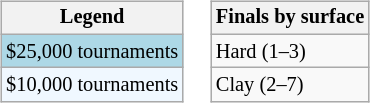<table>
<tr valign=top>
<td><br><table class=wikitable style="font-size:85%">
<tr>
<th>Legend</th>
</tr>
<tr style="background:lightblue;">
<td>$25,000 tournaments</td>
</tr>
<tr style="background:#f0f8ff;">
<td>$10,000 tournaments</td>
</tr>
</table>
</td>
<td><br><table class=wikitable style="font-size:85%">
<tr>
<th>Finals by surface</th>
</tr>
<tr>
<td>Hard (1–3)</td>
</tr>
<tr>
<td>Clay (2–7)</td>
</tr>
</table>
</td>
</tr>
</table>
